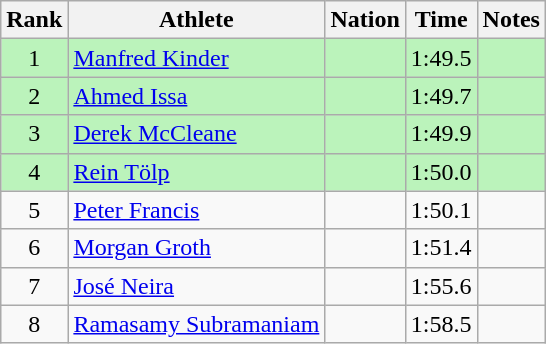<table class="wikitable sortable" style="text-align:center">
<tr>
<th>Rank</th>
<th>Athlete</th>
<th>Nation</th>
<th>Time</th>
<th>Notes</th>
</tr>
<tr bgcolor=bbf3bb>
<td>1</td>
<td align=left><a href='#'>Manfred Kinder</a></td>
<td align=left></td>
<td>1:49.5</td>
<td></td>
</tr>
<tr bgcolor=bbf3bb>
<td>2</td>
<td align=left><a href='#'>Ahmed Issa</a></td>
<td align=left></td>
<td>1:49.7</td>
<td></td>
</tr>
<tr bgcolor=bbf3bb>
<td>3</td>
<td align=left><a href='#'>Derek McCleane</a></td>
<td align=left></td>
<td>1:49.9</td>
<td></td>
</tr>
<tr bgcolor=bbf3bb>
<td>4</td>
<td align=left><a href='#'>Rein Tölp</a></td>
<td align=left></td>
<td>1:50.0</td>
<td></td>
</tr>
<tr>
<td>5</td>
<td align=left><a href='#'>Peter Francis</a></td>
<td align=left></td>
<td>1:50.1</td>
<td></td>
</tr>
<tr>
<td>6</td>
<td align=left><a href='#'>Morgan Groth</a></td>
<td align=left></td>
<td>1:51.4</td>
<td></td>
</tr>
<tr>
<td>7</td>
<td align=left><a href='#'>José Neira</a></td>
<td align=left></td>
<td>1:55.6</td>
<td></td>
</tr>
<tr>
<td>8</td>
<td align=left><a href='#'>Ramasamy Subramaniam</a></td>
<td align=left></td>
<td>1:58.5</td>
<td></td>
</tr>
</table>
